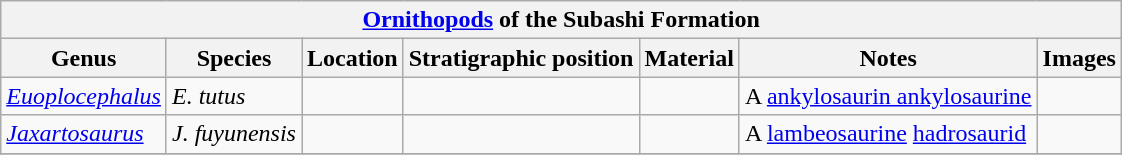<table class="wikitable" align="center">
<tr>
<th colspan="7" align="center"><a href='#'>Ornithopods</a> of the Subashi Formation</th>
</tr>
<tr>
<th>Genus</th>
<th>Species</th>
<th>Location</th>
<th>Stratigraphic position</th>
<th>Material</th>
<th>Notes</th>
<th>Images</th>
</tr>
<tr>
<td><em><a href='#'>Euoplocephalus</a></em></td>
<td><em>E. tutus</em></td>
<td></td>
<td></td>
<td></td>
<td>A <a href='#'>ankylosaurin ankylosaurine</a></td>
<td></td>
</tr>
<tr>
<td><em><a href='#'>Jaxartosaurus</a></em></td>
<td><em>J. fuyunensis</em></td>
<td></td>
<td></td>
<td></td>
<td>A <a href='#'>lambeosaurine</a> <a href='#'>hadrosaurid</a></td>
<td></td>
</tr>
<tr>
</tr>
</table>
